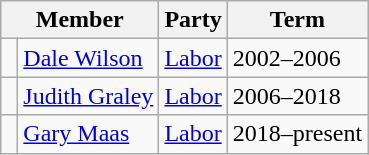<table class="wikitable">
<tr>
<th colspan="2">Member</th>
<th>Party</th>
<th>Term</th>
</tr>
<tr>
<td> </td>
<td><a href='#'>Dale Wilson</a></td>
<td><a href='#'>Labor</a></td>
<td>2002–2006</td>
</tr>
<tr>
<td> </td>
<td><a href='#'>Judith Graley</a></td>
<td><a href='#'>Labor</a></td>
<td>2006–2018</td>
</tr>
<tr>
<td> </td>
<td><a href='#'>Gary Maas</a></td>
<td><a href='#'>Labor</a></td>
<td>2018–present</td>
</tr>
</table>
